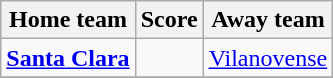<table class="wikitable" style="text-align: center">
<tr>
<th>Home team</th>
<th>Score</th>
<th>Away team</th>
</tr>
<tr>
<td><strong><a href='#'>Santa Clara</a></strong> </td>
<td></td>
<td><a href='#'>Vilanovense</a> </td>
</tr>
<tr>
</tr>
</table>
